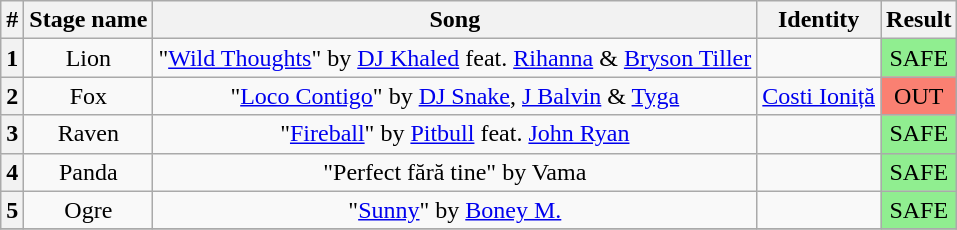<table class="wikitable plainrowheaders" style="text-align: center;">
<tr>
<th>#</th>
<th>Stage name</th>
<th>Song</th>
<th>Identity</th>
<th>Result</th>
</tr>
<tr>
<th>1</th>
<td>Lion</td>
<td>"<a href='#'>Wild Thoughts</a>" by <a href='#'>DJ Khaled</a> feat. <a href='#'>Rihanna</a> & <a href='#'>Bryson Tiller</a></td>
<td></td>
<td bgcolor=lightgreen>SAFE</td>
</tr>
<tr>
<th>2</th>
<td>Fox</td>
<td>"<a href='#'>Loco Contigo</a>" by <a href='#'>DJ Snake</a>, <a href='#'>J Balvin</a> & <a href='#'>Tyga</a></td>
<td><a href='#'>Costi Ioniță</a></td>
<td bgcolor=salmon>OUT</td>
</tr>
<tr>
<th>3</th>
<td>Raven</td>
<td>"<a href='#'>Fireball</a>" by <a href='#'>Pitbull</a> feat. <a href='#'>John Ryan</a></td>
<td></td>
<td bgcolor=lightgreen>SAFE</td>
</tr>
<tr>
<th>4</th>
<td>Panda</td>
<td>"Perfect fără tine" by Vama</td>
<td></td>
<td bgcolor=lightgreen>SAFE</td>
</tr>
<tr>
<th>5</th>
<td>Ogre</td>
<td>"<a href='#'>Sunny</a>" by <a href='#'>Boney M.</a></td>
<td></td>
<td bgcolor=lightgreen>SAFE</td>
</tr>
<tr>
</tr>
</table>
